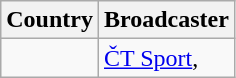<table class="wikitable">
<tr>
<th>Country</th>
<th>Broadcaster</th>
</tr>
<tr>
<td></td>
<td><a href='#'>ČT Sport</a>, </td>
</tr>
</table>
